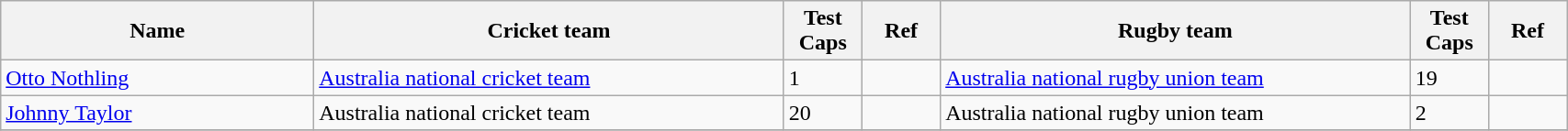<table class=wikitable width=90%>
<tr>
<th width=20%>Name</th>
<th width=30%>Cricket team</th>
<th width=5%>Test Caps</th>
<th width=5%>Ref</th>
<th width=30%>Rugby team</th>
<th width=5%>Test Caps</th>
<th width=5%>Ref</th>
</tr>
<tr>
<td><a href='#'>Otto Nothling</a></td>
<td><a href='#'>Australia national cricket team</a></td>
<td>1</td>
<td></td>
<td><a href='#'>Australia national rugby union team</a></td>
<td>19</td>
<td></td>
</tr>
<tr>
<td><a href='#'>Johnny Taylor</a></td>
<td>Australia national cricket team</td>
<td>20</td>
<td></td>
<td>Australia national rugby union team</td>
<td>2</td>
<td></td>
</tr>
<tr>
</tr>
</table>
